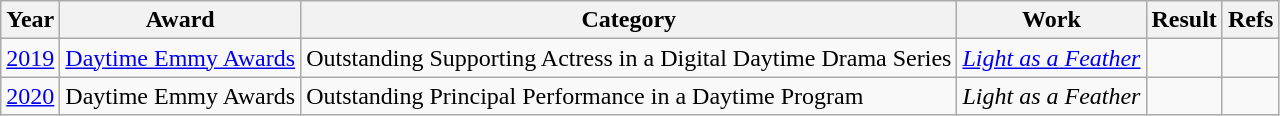<table class="wikitable">
<tr>
<th>Year</th>
<th>Award</th>
<th>Category</th>
<th>Work</th>
<th>Result</th>
<th>Refs</th>
</tr>
<tr>
<td><a href='#'>2019</a></td>
<td><a href='#'>Daytime Emmy Awards</a></td>
<td>Outstanding Supporting Actress in a Digital Daytime Drama Series</td>
<td><em><a href='#'>Light as a Feather</a></em></td>
<td></td>
<td style="text-align:center;"></td>
</tr>
<tr>
<td><a href='#'>2020</a></td>
<td>Daytime Emmy Awards</td>
<td>Outstanding Principal Performance in a Daytime Program</td>
<td><em>Light as a Feather</em></td>
<td></td>
<td style="text-align:center;"></td>
</tr>
</table>
